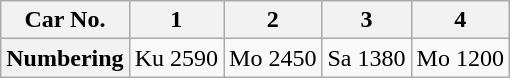<table class="wikitable">
<tr>
<th>Car No.</th>
<th>1</th>
<th>2</th>
<th>3</th>
<th>4</th>
</tr>
<tr>
<th>Numbering</th>
<td>Ku 2590</td>
<td>Mo 2450</td>
<td>Sa 1380</td>
<td>Mo 1200</td>
</tr>
</table>
